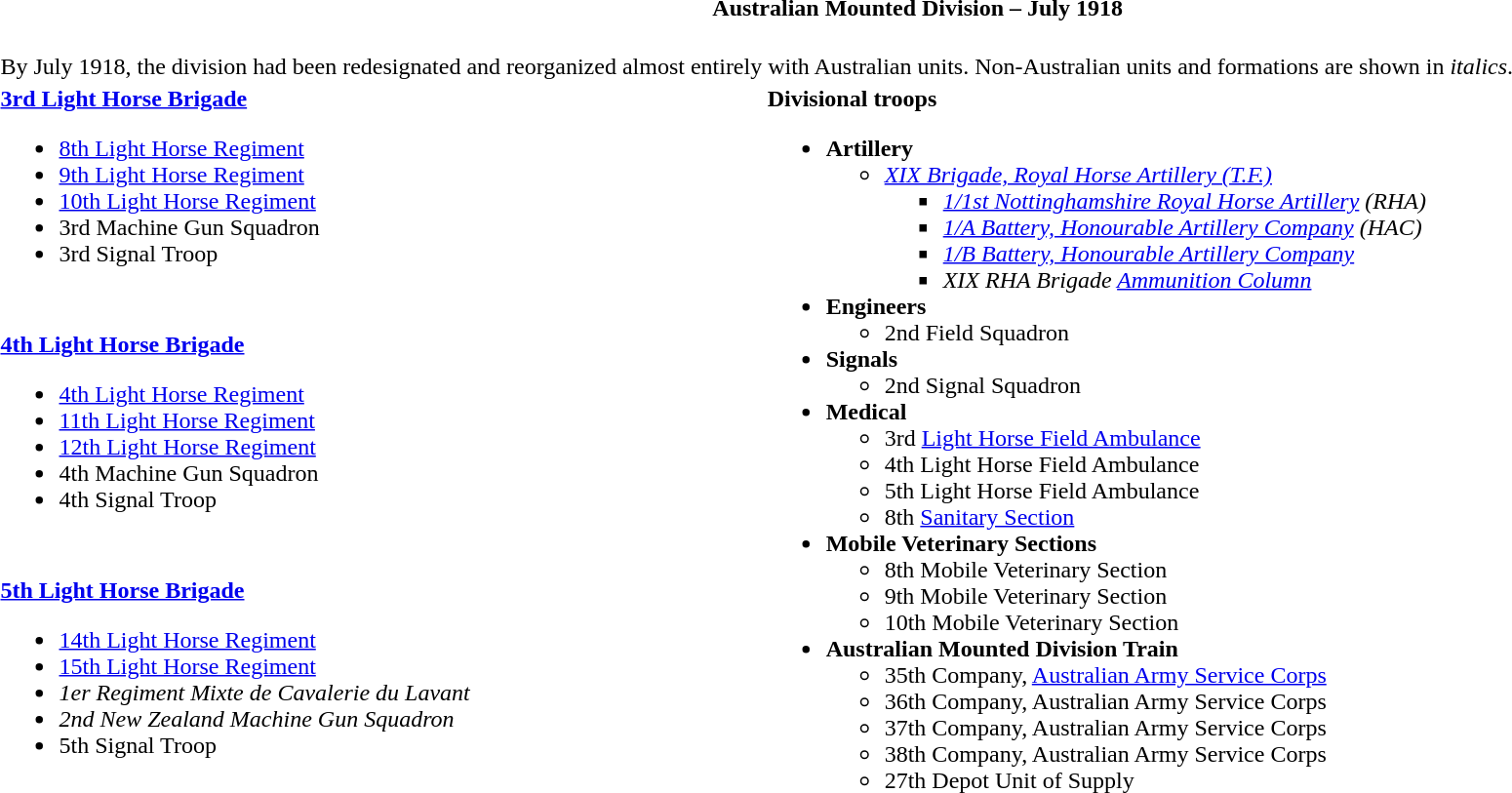<table class="toccolours collapsible collapsed" style="width:100%; background:transparent;">
<tr>
<th colspan=2>Australian Mounted Division – July 1918</th>
</tr>
<tr>
<td colspan=2><br>By July 1918, the division had been redesignated and reorganized almost entirely with Australian units.  Non-Australian units and formations are shown in <em>italics</em>.</td>
</tr>
<tr valign=top>
<td><strong><a href='#'>3rd Light Horse Brigade</a></strong><br><ul><li><a href='#'>8th Light Horse Regiment</a></li><li><a href='#'>9th Light Horse Regiment</a></li><li><a href='#'>10th Light Horse Regiment</a></li><li>3rd Machine Gun Squadron</li><li>3rd Signal Troop</li></ul></td>
<td rowspan=3><strong>Divisional troops</strong><br><ul><li><strong>Artillery</strong><ul><li><em><a href='#'>XIX Brigade, Royal Horse Artillery (T.F.)</a></em><ul><li><em><a href='#'>1/1st Nottinghamshire Royal Horse Artillery</a> (RHA)</em></li><li><em><a href='#'>1/A Battery, Honourable Artillery Company</a> (HAC)</em></li><li><em><a href='#'>1/B Battery, Honourable Artillery Company</a></em></li><li><em>XIX RHA Brigade <a href='#'>Ammunition Column</a></em></li></ul></li></ul></li><li><strong>Engineers</strong><ul><li>2nd Field Squadron</li></ul></li><li><strong>Signals</strong><ul><li>2nd Signal Squadron</li></ul></li><li><strong>Medical</strong><ul><li>3rd <a href='#'>Light Horse Field Ambulance</a></li><li>4th Light Horse Field Ambulance</li><li>5th Light Horse Field Ambulance</li><li>8th <a href='#'>Sanitary Section</a></li></ul></li><li><strong>Mobile Veterinary Sections</strong><ul><li>8th Mobile Veterinary Section</li><li>9th Mobile Veterinary Section</li><li>10th Mobile Veterinary Section</li></ul></li><li><strong>Australian Mounted Division Train</strong><ul><li>35th Company, <a href='#'>Australian Army Service Corps</a></li><li>36th Company, Australian Army Service Corps</li><li>37th Company, Australian Army Service Corps</li><li>38th Company, Australian Army Service Corps</li><li>27th Depot Unit of Supply</li></ul></li></ul></td>
</tr>
<tr valign=top>
<td><strong><a href='#'>4th Light Horse Brigade</a></strong><br><ul><li><a href='#'>4th Light Horse Regiment</a></li><li><a href='#'>11th Light Horse Regiment</a></li><li><a href='#'>12th Light Horse Regiment</a></li><li>4th Machine Gun Squadron</li><li>4th Signal Troop</li></ul></td>
</tr>
<tr valign=top>
<td><strong><a href='#'>5th Light Horse Brigade</a></strong><br><ul><li><a href='#'>14th Light Horse Regiment</a></li><li><a href='#'>15th Light Horse Regiment</a></li><li><em>1er Regiment Mixte de Cavalerie du Lavant</em></li><li><em>2nd New Zealand Machine Gun Squadron</em></li><li>5th Signal Troop</li></ul></td>
</tr>
<tr>
<td colspan=2 style="border:0px"></td>
<td></td>
</tr>
</table>
